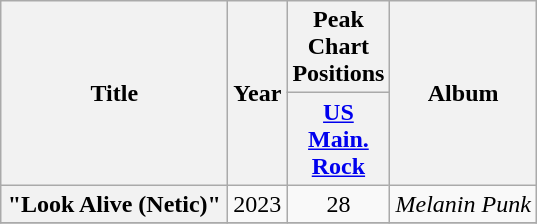<table class="wikitable plainrowheaders" style="text-align:center;">
<tr>
<th scope="col" rowspan="2" style="width:9em;!">Title</th>
<th scope="col" rowspan="2">Year</th>
<th scope="col" colspan="1">Peak Chart Positions</th>
<th scope="col" rowspan="2">Album</th>
</tr>
<tr>
<th scope="col" style=width:3em; font-size:90%;"><a href='#'>US<br>Main.<br>Rock</a><br></th>
</tr>
<tr>
<th scope="row">"Look Alive (Netic)"</th>
<td>2023</td>
<td>28</td>
<td><em>Melanin Punk</em></td>
</tr>
<tr>
</tr>
</table>
